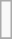<table class="wikitable">
<tr ---->
<td><br></td>
</tr>
<tr --->
</tr>
</table>
